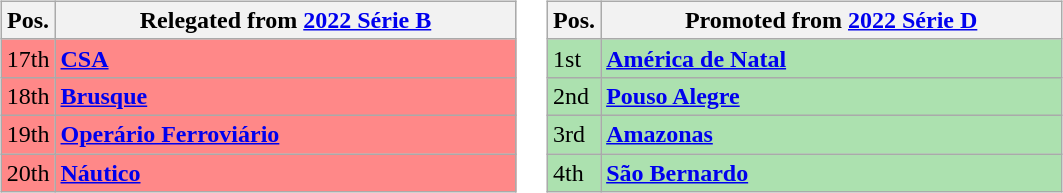<table>
<tr>
<td><br><table class="wikitable">
<tr>
<th align="center">Pos.</th>
<th width="300">Relegated from <a href='#'>2022 Série B</a></th>
</tr>
<tr style="background: #FF8888;">
<td>17th</td>
<td><strong><a href='#'>CSA</a></strong></td>
</tr>
<tr style="background: #FF8888;">
<td>18th</td>
<td><strong><a href='#'>Brusque</a></strong></td>
</tr>
<tr style="background: #FF8888;">
<td>19th</td>
<td><strong><a href='#'>Operário Ferroviário</a></strong></td>
</tr>
<tr style="background: #FF8888;">
<td>20th</td>
<td><strong><a href='#'>Náutico</a></strong></td>
</tr>
</table>
</td>
<td valign="top"><br><table class="wikitable">
<tr>
<th align="center">Pos.</th>
<th width="300">Promoted from <a href='#'>2022 Série D</a></th>
</tr>
<tr style="background: #ACE1AF;">
<td>1st</td>
<td><strong><a href='#'>América de Natal</a></strong></td>
</tr>
<tr style="background: #ACE1AF;">
<td>2nd</td>
<td><strong><a href='#'>Pouso Alegre</a></strong></td>
</tr>
<tr style="background: #ACE1AF;">
<td>3rd</td>
<td><strong><a href='#'>Amazonas</a></strong></td>
</tr>
<tr style="background: #ACE1AF;">
<td>4th</td>
<td><strong><a href='#'>São Bernardo</a></strong></td>
</tr>
</table>
</td>
</tr>
</table>
